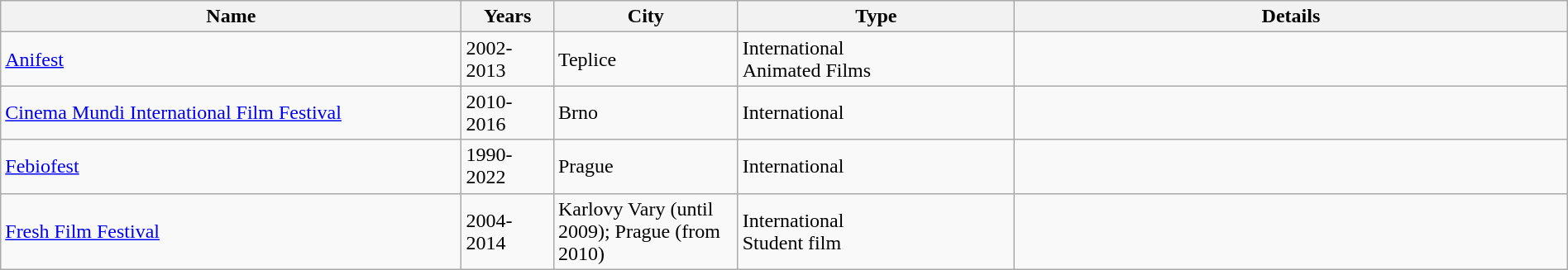<table class="wikitable" width=100%>
<tr>
<th width="25%">Name</th>
<th width="5%">Years</th>
<th width="10%">City</th>
<th width="15%">Type</th>
<th width="30%">Details</th>
</tr>
<tr>
<td><a href='#'>Anifest</a></td>
<td>2002-2013</td>
<td>Teplice</td>
<td>International<br>Animated Films</td>
<td></td>
</tr>
<tr>
<td><a href='#'>Cinema Mundi International Film Festival</a></td>
<td>2010-2016</td>
<td>Brno</td>
<td>International</td>
<td></td>
</tr>
<tr>
<td><a href='#'>Febiofest</a></td>
<td>1990-2022</td>
<td>Prague</td>
<td>International</td>
<td></td>
</tr>
<tr>
<td><a href='#'>Fresh Film Festival</a></td>
<td>2004-2014</td>
<td>Karlovy Vary (until 2009); Prague (from 2010)</td>
<td>International<br>Student film</td>
<td></td>
</tr>
</table>
